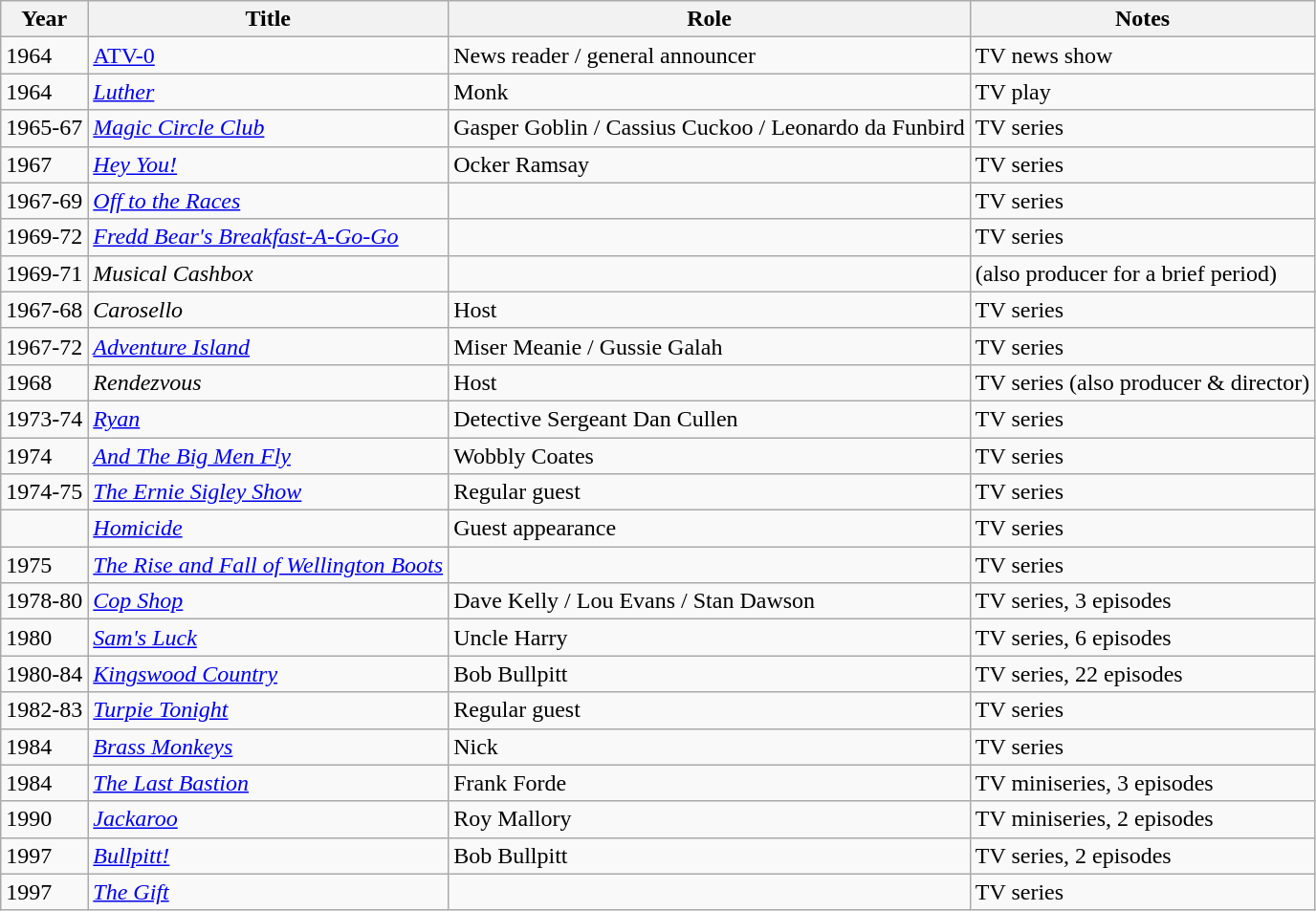<table class="wikitable sortable">
<tr>
<th>Year</th>
<th>Title</th>
<th>Role</th>
<th>Notes</th>
</tr>
<tr>
<td>1964</td>
<td><a href='#'>ATV-0</a></td>
<td>News reader / general announcer</td>
<td>TV news show</td>
</tr>
<tr>
<td>1964</td>
<td><em><a href='#'>Luther</a></em></td>
<td>Monk</td>
<td>TV play</td>
</tr>
<tr>
<td>1965-67</td>
<td><em><a href='#'>Magic Circle Club</a></em></td>
<td>Gasper Goblin / Cassius Cuckoo / Leonardo da Funbird</td>
<td>TV series</td>
</tr>
<tr>
<td>1967</td>
<td><em><a href='#'>Hey You!</a></em></td>
<td>Ocker Ramsay</td>
<td>TV series</td>
</tr>
<tr>
<td>1967-69</td>
<td><em><a href='#'>Off to the Races</a></em></td>
<td></td>
<td>TV series</td>
</tr>
<tr>
<td>1969-72</td>
<td><em><a href='#'>Fredd Bear's Breakfast-A-Go-Go</a></em></td>
<td></td>
<td>TV series</td>
</tr>
<tr>
<td>1969-71</td>
<td><em>Musical Cashbox</em></td>
<td></td>
<td>(also producer for a brief period)</td>
</tr>
<tr>
<td>1967-68</td>
<td><em>Carosello</em></td>
<td>Host</td>
<td>TV series</td>
</tr>
<tr>
<td>1967-72</td>
<td><em><a href='#'>Adventure Island</a></em></td>
<td>Miser Meanie / Gussie Galah</td>
<td>TV series</td>
</tr>
<tr>
<td>1968</td>
<td><em>Rendezvous</em></td>
<td>Host</td>
<td>TV series (also producer & director)</td>
</tr>
<tr>
<td>1973-74</td>
<td><em><a href='#'>Ryan</a></em></td>
<td>Detective Sergeant Dan Cullen</td>
<td>TV series</td>
</tr>
<tr>
<td>1974</td>
<td><em><a href='#'>And The Big Men Fly</a></em></td>
<td>Wobbly Coates</td>
<td>TV series</td>
</tr>
<tr>
<td>1974-75</td>
<td><em><a href='#'>The Ernie Sigley Show</a></em></td>
<td>Regular guest</td>
<td>TV series</td>
</tr>
<tr>
<td></td>
<td><em><a href='#'>Homicide</a></em></td>
<td>Guest appearance</td>
<td>TV series</td>
</tr>
<tr>
<td>1975</td>
<td><em><a href='#'>The Rise and Fall of Wellington Boots</a></em></td>
<td></td>
<td>TV series</td>
</tr>
<tr>
<td>1978-80</td>
<td><em><a href='#'>Cop Shop</a></em></td>
<td>Dave Kelly / Lou Evans / Stan Dawson</td>
<td>TV series, 3 episodes</td>
</tr>
<tr>
<td>1980</td>
<td><em><a href='#'>Sam's Luck</a></em></td>
<td>Uncle Harry</td>
<td>TV series, 6 episodes</td>
</tr>
<tr>
<td>1980-84</td>
<td><em><a href='#'>Kingswood Country</a></em></td>
<td>Bob Bullpitt</td>
<td>TV series, 22 episodes</td>
</tr>
<tr>
<td>1982-83</td>
<td><em><a href='#'>Turpie Tonight</a></em></td>
<td>Regular guest</td>
<td>TV series</td>
</tr>
<tr>
<td>1984</td>
<td><em><a href='#'>Brass Monkeys</a></em></td>
<td>Nick</td>
<td>TV series</td>
</tr>
<tr>
<td>1984</td>
<td><em><a href='#'>The Last Bastion</a></em></td>
<td>Frank Forde</td>
<td>TV miniseries, 3 episodes</td>
</tr>
<tr>
<td>1990</td>
<td><em><a href='#'>Jackaroo</a></em></td>
<td>Roy Mallory</td>
<td>TV miniseries, 2 episodes</td>
</tr>
<tr>
<td>1997</td>
<td><em><a href='#'>Bullpitt!</a></em></td>
<td>Bob Bullpitt</td>
<td>TV series, 2 episodes</td>
</tr>
<tr>
<td>1997</td>
<td><em><a href='#'>The Gift</a></em></td>
<td></td>
<td>TV series</td>
</tr>
</table>
